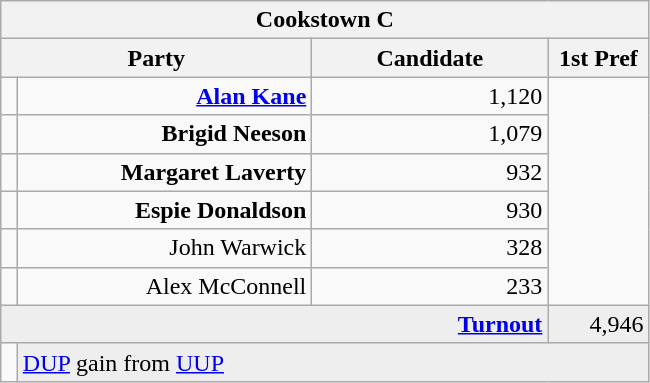<table class="wikitable">
<tr>
<th colspan="4" align="center">Cookstown C</th>
</tr>
<tr>
<th colspan="2" align="center" width=200>Party</th>
<th width=150>Candidate</th>
<th width=60>1st Pref</th>
</tr>
<tr>
<td></td>
<td align="right"><strong><a href='#'>Alan Kane</a></strong></td>
<td align="right">1,120</td>
</tr>
<tr>
<td></td>
<td align="right"><strong>Brigid Neeson</strong></td>
<td align="right">1,079</td>
</tr>
<tr>
<td></td>
<td align="right"><strong>Margaret Laverty</strong></td>
<td align="right">932</td>
</tr>
<tr>
<td></td>
<td align="right"><strong>Espie Donaldson</strong></td>
<td align="right">930</td>
</tr>
<tr>
<td></td>
<td align="right">John Warwick</td>
<td align="right">328</td>
</tr>
<tr>
<td></td>
<td align="right">Alex McConnell</td>
<td align="right">233</td>
</tr>
<tr bgcolor="EEEEEE">
<td colspan=3 align="right"><strong><a href='#'>Turnout</a></strong></td>
<td align="right">4,946</td>
</tr>
<tr>
<td bgcolor=></td>
<td colspan=3 bgcolor="EEEEEE"><a href='#'>DUP</a> gain from <a href='#'>UUP</a></td>
</tr>
</table>
